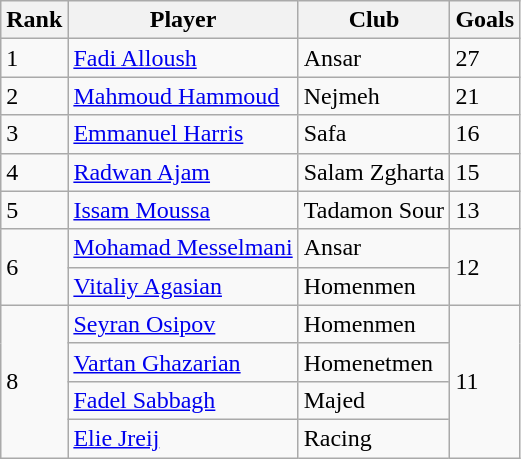<table class="wikitable">
<tr>
<th>Rank</th>
<th>Player</th>
<th>Club</th>
<th>Goals</th>
</tr>
<tr>
<td>1</td>
<td> <a href='#'>Fadi Alloush</a></td>
<td>Ansar</td>
<td>27</td>
</tr>
<tr>
<td>2</td>
<td> <a href='#'>Mahmoud Hammoud</a></td>
<td>Nejmeh</td>
<td>21</td>
</tr>
<tr>
<td>3</td>
<td> <a href='#'>Emmanuel Harris</a></td>
<td>Safa</td>
<td>16</td>
</tr>
<tr>
<td>4</td>
<td> <a href='#'>Radwan Ajam</a></td>
<td>Salam Zgharta</td>
<td>15</td>
</tr>
<tr>
<td>5</td>
<td> <a href='#'>Issam Moussa</a></td>
<td>Tadamon Sour</td>
<td>13</td>
</tr>
<tr>
<td rowspan="2">6</td>
<td> <a href='#'>Mohamad Messelmani</a></td>
<td>Ansar</td>
<td rowspan="2">12</td>
</tr>
<tr>
<td> <a href='#'>Vitaliy Agasian</a></td>
<td>Homenmen</td>
</tr>
<tr>
<td rowspan="4">8</td>
<td> <a href='#'>Seyran Osipov</a></td>
<td>Homenmen</td>
<td rowspan="4">11</td>
</tr>
<tr>
<td> <a href='#'>Vartan Ghazarian</a></td>
<td>Homenetmen</td>
</tr>
<tr>
<td> <a href='#'>Fadel Sabbagh</a></td>
<td>Majed</td>
</tr>
<tr>
<td> <a href='#'>Elie Jreij</a></td>
<td>Racing</td>
</tr>
</table>
